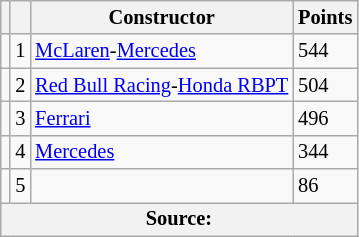<table class="wikitable" style="font-size: 85%;">
<tr>
<th scope="col"></th>
<th scope="col"></th>
<th scope="col">Constructor</th>
<th scope="col">Points</th>
</tr>
<tr>
<td align="left"></td>
<td align="center">1</td>
<td> <a href='#'>McLaren</a>-<a href='#'>Mercedes</a></td>
<td align="left">544</td>
</tr>
<tr>
<td align="left"></td>
<td align="center">2</td>
<td> <a href='#'>Red Bull Racing</a>-<a href='#'>Honda RBPT</a></td>
<td align="left">504</td>
</tr>
<tr>
<td align="left"></td>
<td align="center">3</td>
<td> <a href='#'>Ferrari</a></td>
<td align="left">496</td>
</tr>
<tr>
<td align="left"></td>
<td align="center">4</td>
<td> <a href='#'>Mercedes</a></td>
<td align="left">344</td>
</tr>
<tr>
<td align="left"></td>
<td align="center">5</td>
<td></td>
<td align="left">86</td>
</tr>
<tr>
<th colspan=4>Source:</th>
</tr>
</table>
